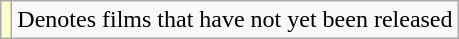<table class="wikitable">
<tr>
<td style="background:#FFFFCC;"></td>
<td>Denotes films that have not yet been released</td>
</tr>
</table>
